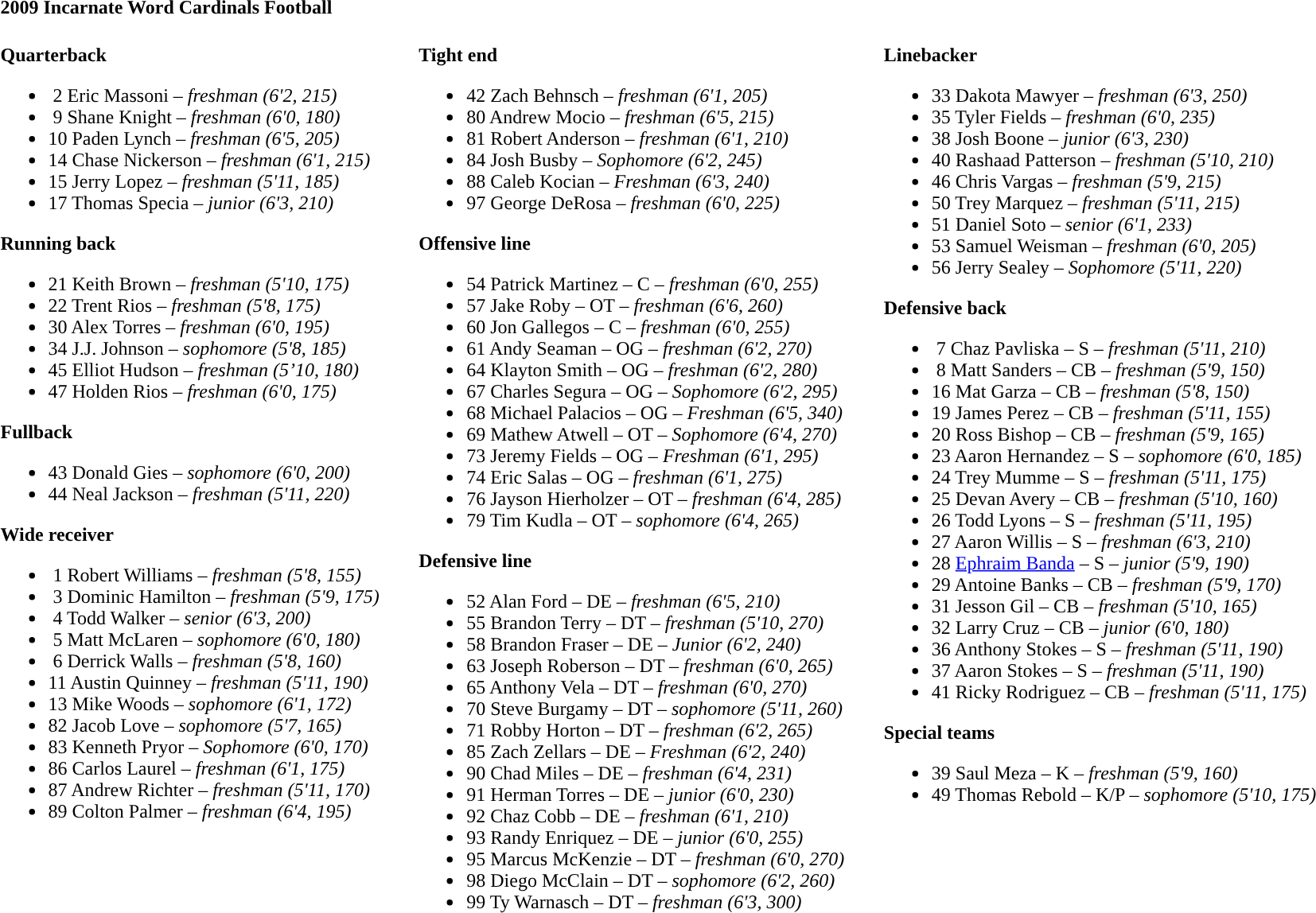<table class="toccolours" style="text-align: left;">
<tr>
<td colspan=11><strong>2009 Incarnate Word Cardinals Football</strong></td>
</tr>
<tr>
<td valign="top"><br><strong>Quarterback</strong><ul><li> 2  Eric Massoni – <em> freshman (6'2, 215)</em></li><li> 9  Shane Knight – <em>freshman (6'0, 180)</em></li><li>10  Paden Lynch – <em> freshman (6'5, 205)</em></li><li>14  Chase Nickerson – <em>freshman (6'1, 215)</em></li><li>15  Jerry Lopez – <em>freshman (5'11, 185)</em></li><li>17  Thomas Specia – <em> junior (6'3, 210)</em></li></ul><strong>Running back</strong><ul><li>21  Keith Brown – <em> freshman (5'10, 175)</em></li><li>22  Trent Rios – <em> freshman (5'8, 175)</em></li><li>30  Alex Torres – <em> freshman (6'0, 195)</em></li><li>34  J.J. Johnson – <em>sophomore (5'8, 185)</em></li><li>45  Elliot Hudson – <em>freshman (5’10, 180)</em></li><li>47  Holden Rios – <em>freshman (6'0, 175)</em></li></ul><strong>Fullback</strong><ul><li>43  Donald Gies – <em> sophomore (6'0, 200)</em></li><li>44  Neal Jackson – <em> freshman (5'11, 220)</em></li></ul><strong>Wide receiver</strong><ul><li> 1  Robert Williams – <em> freshman (5'8, 155)</em></li><li> 3  Dominic Hamilton – <em> freshman (5'9, 175)</em></li><li> 4  Todd Walker – <em> senior (6'3, 200)</em></li><li> 5  Matt McLaren – <em> sophomore  (6'0, 180)</em></li><li> 6  Derrick Walls – <em>freshman (5'8, 160)</em></li><li>11  Austin Quinney – <em> freshman (5'11, 190)</em></li><li>13  Mike Woods – <em> sophomore (6'1, 172)</em></li><li>82  Jacob Love – <em> sophomore (5'7, 165)</em></li><li>83  Kenneth Pryor –  <em> Sophomore (6'0, 170)</em></li><li>86  Carlos Laurel – <em>freshman (6'1, 175)</em></li><li>87  Andrew Richter – <em>freshman (5'11, 170)</em></li><li>89  Colton Palmer – <em>freshman (6'4, 195)</em></li></ul></td>
<td width="25"> </td>
<td valign="top"><br><strong>Tight end</strong><ul><li>42  Zach Behnsch – <em>freshman (6'1, 205)</em></li><li>80  Andrew Mocio – <em> freshman (6'5, 215)</em></li><li>81  Robert Anderson – <em>freshman (6'1, 210)</em></li><li>84  Josh Busby –  <em>Sophomore (6'2, 245)</em></li><li>88  Caleb Kocian  –  <em> Freshman (6'3, 240)</em></li><li>97  George DeRosa – <em> freshman (6'0, 225)</em></li></ul><strong>Offensive line</strong><ul><li>54  Patrick Martinez – C – <em> freshman (6'0, 255)</em></li><li>57  Jake Roby – OT – <em> freshman (6'6, 260)</em></li><li>60  Jon Gallegos – C – <em>freshman (6'0, 255)</em></li><li>61  Andy Seaman – OG – <em>freshman (6'2, 270)</em></li><li>64  Klayton Smith – OG – <em>freshman (6'2, 280)</em></li><li>67  Charles Segura – OG –   <em> Sophomore (6'2, 295)</em></li><li>68  Michael Palacios – OG –  <em> Freshman (6'5, 340)</em></li><li>69  Mathew Atwell – OT –  <em> Sophomore (6'4, 270)</em></li><li>73  Jeremy Fields  – OG –  <em> Freshman (6'1, 295)</em></li><li>74  Eric Salas – OG – <em>freshman (6'1, 275)</em></li><li>76  Jayson Hierholzer – OT – <em> freshman (6'4, 285)</em></li><li>79  Tim Kudla – OT – <em> sophomore (6'4, 265)</em></li></ul><strong>Defensive line</strong><ul><li>52  Alan Ford – DE – <em> freshman (6'5, 210)</em></li><li>55  Brandon Terry – DT – <em>freshman (5'10, 270)</em></li><li>58  Brandon Fraser – DE –  <em>Junior (6'2, 240)</em></li><li>63  Joseph Roberson – DT – <em>freshman (6'0, 265)</em></li><li>65  Anthony Vela – DT – <em>freshman (6'0, 270)</em></li><li>70  Steve Burgamy – DT – <em> sophomore (5'11, 260)</em></li><li>71  Robby Horton – DT – <em>freshman (6'2, 265)</em></li><li>85  Zach Zellars – DE –  <em>Freshman (6'2, 240)</em></li><li>90  Chad Miles – DE – <em> freshman (6'4, 231)</em></li><li>91  Herman Torres – DE – <em> junior (6'0, 230)</em></li><li>92  Chaz Cobb – DE – <em>freshman (6'1, 210)</em></li><li>93  Randy Enriquez – DE – <em> junior (6'0, 255)</em></li><li>95  Marcus McKenzie – DT – <em> freshman (6'0, 270)</em></li><li>98  Diego McClain – DT – <em> sophomore (6'2, 260)</em></li><li>99  Ty Warnasch – DT – <em> freshman (6'3, 300)</em></li></ul></td>
<td width="25"> </td>
<td valign="top"><br><strong>Linebacker</strong><ul><li>33  Dakota Mawyer – <em> freshman (6'3, 250)</em></li><li>35  Tyler Fields – <em> freshman (6'0, 235)</em></li><li>38  Josh Boone  – <em> junior (6'3, 230)</em></li><li>40  Rashaad Patterson – <em>freshman (5'10, 210)</em></li><li>46  Chris Vargas  – <em> freshman (5'9, 215)</em></li><li>50  Trey Marquez – <em> freshman (5'11, 215)</em></li><li>51  Daniel Soto – <em> senior (6'1, 233)</em></li><li>53  Samuel Weisman – <em>freshman (6'0, 205)</em></li><li>56  Jerry Sealey –  <em> Sophomore (5'11, 220)</em></li></ul><strong>Defensive back</strong><ul><li> 7  Chaz Pavliska – S – <em> freshman (5'11, 210)</em></li><li> 8  Matt Sanders – CB – <em> freshman (5'9, 150)</em></li><li>16  Mat Garza – CB – <em>freshman (5'8, 150)</em></li><li>19  James Perez – CB – <em> freshman (5'11, 155)</em></li><li>20  Ross Bishop – CB – <em>freshman (5'9, 165)</em></li><li>23  Aaron Hernandez – S – <em> sophomore (6'0, 185)</em></li><li>24  Trey Mumme – S – <em> freshman (5'11, 175)</em></li><li>25  Devan Avery – CB – <em> freshman (5'10, 160)</em></li><li>26  Todd Lyons – S – <em>freshman (5'11, 195)</em></li><li>27  Aaron Willis – S – <em> freshman (6'3, 210)</em></li><li>28  <a href='#'>Ephraim Banda</a> – S – <em> junior (5'9, 190)</em></li><li>29  Antoine Banks – CB – <em>freshman (5'9, 170)</em></li><li>31  Jesson Gil – CB – <em>freshman (5'10, 165)</em></li><li>32  Larry Cruz – CB – <em> junior (6'0, 180)</em></li><li>36  Anthony Stokes – S – <em>freshman (5'11, 190)</em></li><li>37  Aaron Stokes – S – <em>freshman (5'11, 190)</em></li><li>41  Ricky Rodriguez – CB – <em>freshman (5'11, 175)</em></li></ul><strong>Special teams</strong><ul><li>39  Saul Meza – K – <em> freshman (5'9, 160)</em></li><li>49  Thomas Rebold – K/P – <em> sophomore (5'10, 175)</em></li></ul></td>
</tr>
</table>
